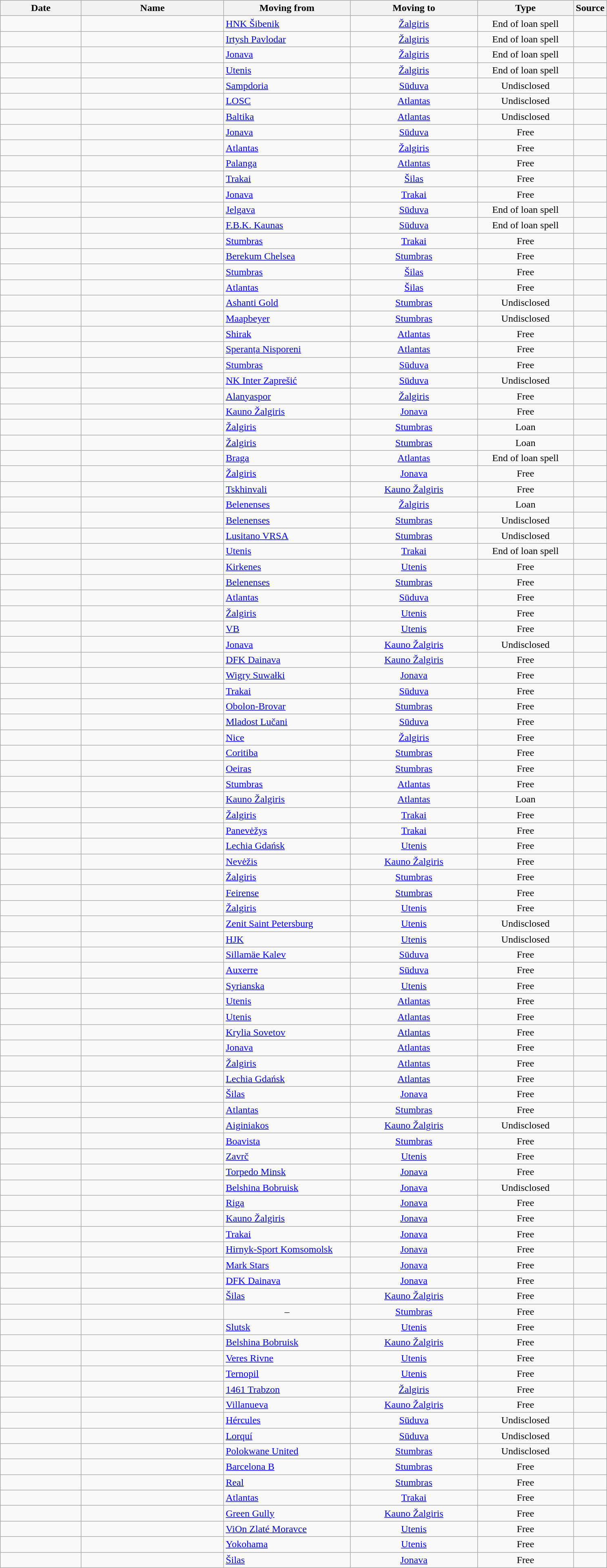<table class="wikitable sortable">
<tr>
<th style="width:125px;">Date</th>
<th style="width:225px;">Name</th>
<th style="width:200px;">Moving from</th>
<th style="width:200px;">Moving to</th>
<th style="width:150px;">Type</th>
<th style="width:20px;">Source</th>
</tr>
<tr>
<td align=center></td>
<td> </td>
<td> <a href='#'>HNK Šibenik</a></td>
<td align=center><a href='#'>Žalgiris</a></td>
<td align=center>End of loan spell</td>
<td align=center></td>
</tr>
<tr>
<td align=center></td>
<td> </td>
<td> <a href='#'>Irtysh Pavlodar</a></td>
<td align=center><a href='#'>Žalgiris</a></td>
<td align=center>End of loan spell</td>
<td align=center></td>
</tr>
<tr>
<td align=center></td>
<td> </td>
<td><a href='#'>Jonava</a></td>
<td align=center><a href='#'>Žalgiris</a></td>
<td align=center>End of loan spell</td>
<td align=center></td>
</tr>
<tr>
<td align=center></td>
<td> </td>
<td><a href='#'>Utenis</a></td>
<td align=center><a href='#'>Žalgiris</a></td>
<td align=center>End of loan spell</td>
<td align=center></td>
</tr>
<tr>
<td align=center></td>
<td> </td>
<td> <a href='#'>Sampdoria</a></td>
<td align=center><a href='#'>Sūduva</a></td>
<td align=center>Undisclosed</td>
<td align=center></td>
</tr>
<tr>
<td align=center></td>
<td> </td>
<td> <a href='#'>LOSC</a></td>
<td align=center><a href='#'>Atlantas</a></td>
<td align=center>Undisclosed</td>
<td align=center></td>
</tr>
<tr>
<td align=center></td>
<td> </td>
<td> <a href='#'>Baltika</a></td>
<td align=center><a href='#'>Atlantas</a></td>
<td align=center>Undisclosed</td>
<td align=center></td>
</tr>
<tr>
<td align=center></td>
<td> </td>
<td><a href='#'>Jonava</a></td>
<td align=center><a href='#'>Sūduva</a></td>
<td align=center>Free</td>
<td align=center></td>
</tr>
<tr>
<td align=center></td>
<td> </td>
<td><a href='#'>Atlantas</a></td>
<td align=center><a href='#'>Žalgiris</a></td>
<td align=center>Free</td>
<td align=center></td>
</tr>
<tr>
<td align=center></td>
<td> </td>
<td><a href='#'>Palanga</a></td>
<td align=center><a href='#'>Atlantas</a></td>
<td align=center>Free</td>
<td align=center></td>
</tr>
<tr>
<td align=center></td>
<td> </td>
<td><a href='#'>Trakai</a></td>
<td align=center><a href='#'>Šilas</a></td>
<td align=center>Free</td>
<td align=center></td>
</tr>
<tr>
<td align=center></td>
<td> </td>
<td><a href='#'>Jonava</a></td>
<td align=center><a href='#'>Trakai</a></td>
<td align=center>Free</td>
<td align=center></td>
</tr>
<tr>
<td align=center></td>
<td> </td>
<td> <a href='#'>Jelgava</a></td>
<td align=center><a href='#'>Sūduva</a></td>
<td align=center>End of loan spell</td>
<td align=center></td>
</tr>
<tr>
<td align=center></td>
<td> </td>
<td><a href='#'>F.B.K. Kaunas</a></td>
<td align=center><a href='#'>Sūduva</a></td>
<td align=center>End of loan spell</td>
<td align=center></td>
</tr>
<tr>
<td align=center></td>
<td> </td>
<td><a href='#'>Stumbras</a></td>
<td align=center><a href='#'>Trakai</a></td>
<td align=center>Free</td>
<td align=center></td>
</tr>
<tr>
<td align=center></td>
<td> </td>
<td> <a href='#'>Berekum Chelsea</a></td>
<td align=center><a href='#'>Stumbras</a></td>
<td align=center>Free</td>
<td align=center></td>
</tr>
<tr>
<td align=center></td>
<td> </td>
<td><a href='#'>Stumbras</a></td>
<td align=center><a href='#'>Šilas</a></td>
<td align=center>Free</td>
<td align=center></td>
</tr>
<tr>
<td align=center></td>
<td> </td>
<td><a href='#'>Atlantas</a></td>
<td align=center><a href='#'>Šilas</a></td>
<td align=center>Free</td>
<td align=center></td>
</tr>
<tr>
<td align=center></td>
<td> </td>
<td> <a href='#'>Ashanti Gold</a></td>
<td align=center><a href='#'>Stumbras</a></td>
<td align=center>Undisclosed</td>
<td align=center></td>
</tr>
<tr>
<td align=center></td>
<td> </td>
<td> <a href='#'>Maapbeyer</a></td>
<td align=center><a href='#'>Stumbras</a></td>
<td align=center>Undisclosed</td>
<td align=center></td>
</tr>
<tr>
<td align=center></td>
<td> </td>
<td> <a href='#'>Shirak</a></td>
<td align=center><a href='#'>Atlantas</a></td>
<td align=center>Free</td>
<td align=center></td>
</tr>
<tr>
<td align=center></td>
<td> </td>
<td> <a href='#'>Speranța Nisporeni</a></td>
<td align=center><a href='#'>Atlantas</a></td>
<td align=center>Free</td>
<td align=center></td>
</tr>
<tr>
<td align=center></td>
<td> </td>
<td><a href='#'>Stumbras</a></td>
<td align=center><a href='#'>Sūduva</a></td>
<td align=center>Free</td>
<td align=center></td>
</tr>
<tr>
<td align=center></td>
<td> </td>
<td> <a href='#'>NK Inter Zaprešić</a></td>
<td align=center><a href='#'>Sūduva</a></td>
<td align=center>Undisclosed</td>
<td align=center></td>
</tr>
<tr>
<td align=center></td>
<td> </td>
<td> <a href='#'>Alanyaspor</a></td>
<td align=center><a href='#'>Žalgiris</a></td>
<td align=center>Free</td>
<td align=center></td>
</tr>
<tr>
<td align=center></td>
<td> </td>
<td><a href='#'>Kauno Žalgiris</a></td>
<td align=center><a href='#'>Jonava</a></td>
<td align=center>Free</td>
<td align=center></td>
</tr>
<tr>
<td align=center></td>
<td> </td>
<td><a href='#'>Žalgiris</a></td>
<td align=center><a href='#'>Stumbras</a></td>
<td align=center>Loan</td>
<td align=center></td>
</tr>
<tr>
<td align=center></td>
<td> </td>
<td><a href='#'>Žalgiris</a></td>
<td align=center><a href='#'>Stumbras</a></td>
<td align=center>Loan</td>
<td align=center></td>
</tr>
<tr>
<td align=center></td>
<td> </td>
<td> <a href='#'>Braga</a></td>
<td align=center><a href='#'>Atlantas</a></td>
<td align=center>End of loan spell</td>
<td align=center></td>
</tr>
<tr>
<td align=center></td>
<td> </td>
<td><a href='#'>Žalgiris</a></td>
<td align=center><a href='#'>Jonava</a></td>
<td align=center>Free</td>
<td align=center></td>
</tr>
<tr>
<td align=center></td>
<td> </td>
<td> <a href='#'>Tskhinvali</a></td>
<td align=center><a href='#'>Kauno Žalgiris</a></td>
<td align=center>Free</td>
<td align=center></td>
</tr>
<tr>
<td align=center></td>
<td> </td>
<td> <a href='#'>Belenenses</a></td>
<td align=center><a href='#'>Žalgiris</a></td>
<td align=center>Loan</td>
<td align=center></td>
</tr>
<tr>
<td align=center></td>
<td> </td>
<td> <a href='#'>Belenenses</a></td>
<td align=center><a href='#'>Stumbras</a></td>
<td align=center>Undisclosed</td>
<td align=center></td>
</tr>
<tr>
<td align=center></td>
<td> </td>
<td> <a href='#'>Lusitano VRSA</a></td>
<td align=center><a href='#'>Stumbras</a></td>
<td align=center>Undisclosed</td>
<td align=center></td>
</tr>
<tr>
<td align=center></td>
<td> </td>
<td><a href='#'>Utenis</a></td>
<td align=center><a href='#'>Trakai</a></td>
<td align=center>End of loan spell</td>
<td align=center></td>
</tr>
<tr>
<td align=center></td>
<td> </td>
<td> <a href='#'>Kirkenes</a></td>
<td align=center><a href='#'>Utenis</a></td>
<td align=center>Free</td>
<td align=center></td>
</tr>
<tr>
<td align=center></td>
<td> </td>
<td> <a href='#'>Belenenses</a></td>
<td align=center><a href='#'>Stumbras</a></td>
<td align=center>Free</td>
<td align=center></td>
</tr>
<tr>
<td align=center></td>
<td> </td>
<td><a href='#'>Atlantas</a></td>
<td align=center><a href='#'>Sūduva</a></td>
<td align=center>Free</td>
<td align=center></td>
</tr>
<tr>
<td align=center></td>
<td> </td>
<td><a href='#'>Žalgiris</a></td>
<td align=center><a href='#'>Utenis</a></td>
<td align=center>Free</td>
<td align=center></td>
</tr>
<tr>
<td align=center></td>
<td> </td>
<td> <a href='#'>VB</a></td>
<td align=center><a href='#'>Utenis</a></td>
<td align=center>Free</td>
<td align=center></td>
</tr>
<tr>
<td align=center></td>
<td> </td>
<td><a href='#'>Jonava</a></td>
<td align=center><a href='#'>Kauno Žalgiris</a></td>
<td align=center>Undisclosed</td>
<td align=center></td>
</tr>
<tr>
<td align=center></td>
<td> </td>
<td><a href='#'>DFK Dainava</a></td>
<td align=center><a href='#'>Kauno Žalgiris</a></td>
<td align=center>Free</td>
<td align=center></td>
</tr>
<tr>
<td align=center></td>
<td> </td>
<td> <a href='#'>Wigry Suwałki</a></td>
<td align=center><a href='#'>Jonava</a></td>
<td align=center>Free</td>
<td align=center></td>
</tr>
<tr>
<td align=center></td>
<td> </td>
<td><a href='#'>Trakai</a></td>
<td align=center><a href='#'>Sūduva</a></td>
<td align=center>Free</td>
<td align=center></td>
</tr>
<tr>
<td align=center></td>
<td> </td>
<td> <a href='#'>Obolon-Brovar</a></td>
<td align=center><a href='#'>Stumbras</a></td>
<td align=center>Free</td>
<td align=center></td>
</tr>
<tr>
<td align=center></td>
<td> </td>
<td> <a href='#'>Mladost Lučani</a></td>
<td align=center><a href='#'>Sūduva</a></td>
<td align=center>Free</td>
<td align=center></td>
</tr>
<tr>
<td align=center></td>
<td> </td>
<td> <a href='#'>Nice</a></td>
<td align=center><a href='#'>Žalgiris</a></td>
<td align=center>Free</td>
<td align=center></td>
</tr>
<tr>
<td align=center></td>
<td> </td>
<td> <a href='#'>Coritiba</a></td>
<td align=center><a href='#'>Stumbras</a></td>
<td align=center>Free</td>
<td align=center></td>
</tr>
<tr>
<td align=center></td>
<td> </td>
<td> <a href='#'>Oeiras</a></td>
<td align=center><a href='#'>Stumbras</a></td>
<td align=center>Free</td>
<td align=center></td>
</tr>
<tr>
<td align=center></td>
<td> </td>
<td><a href='#'>Stumbras</a></td>
<td align=center><a href='#'>Atlantas</a></td>
<td align=center>Free</td>
<td align=center></td>
</tr>
<tr>
<td align=center></td>
<td> </td>
<td><a href='#'>Kauno Žalgiris</a></td>
<td align=center><a href='#'>Atlantas</a></td>
<td align=center>Loan</td>
<td align=center></td>
</tr>
<tr>
<td align=center></td>
<td> </td>
<td><a href='#'>Žalgiris</a></td>
<td align=center><a href='#'>Trakai</a></td>
<td align=center>Free</td>
<td align=center></td>
</tr>
<tr>
<td align=center></td>
<td> </td>
<td><a href='#'>Panevėžys</a></td>
<td align=center><a href='#'>Trakai</a></td>
<td align=center>Free</td>
<td align=center></td>
</tr>
<tr>
<td align=center></td>
<td> </td>
<td> <a href='#'>Lechia Gdańsk</a></td>
<td align=center><a href='#'>Utenis</a></td>
<td align=center>Free</td>
<td align=center></td>
</tr>
<tr>
<td align=center></td>
<td> </td>
<td><a href='#'>Nevėžis</a></td>
<td align=center><a href='#'>Kauno Žalgiris</a></td>
<td align=center>Free</td>
<td align=center></td>
</tr>
<tr>
<td align=center></td>
<td> </td>
<td><a href='#'>Žalgiris</a></td>
<td align=center><a href='#'>Stumbras</a></td>
<td align=center>Free</td>
<td align=center></td>
</tr>
<tr>
<td align=center></td>
<td> </td>
<td> <a href='#'>Feirense</a></td>
<td align=center><a href='#'>Stumbras</a></td>
<td align=center>Free</td>
<td align=center></td>
</tr>
<tr>
<td align=center></td>
<td> </td>
<td><a href='#'>Žalgiris</a></td>
<td align=center><a href='#'>Utenis</a></td>
<td align=center>Free</td>
<td align=center></td>
</tr>
<tr>
<td align=center></td>
<td> </td>
<td> <a href='#'>Zenit Saint Petersburg</a></td>
<td align=center><a href='#'>Utenis</a></td>
<td align=center>Undisclosed</td>
<td align=center></td>
</tr>
<tr>
<td align=center></td>
<td> </td>
<td> <a href='#'>HJK</a></td>
<td align=center><a href='#'>Utenis</a></td>
<td align=center>Undisclosed</td>
<td align=center></td>
</tr>
<tr>
<td align=center></td>
<td> </td>
<td> <a href='#'>Sillamäe Kalev</a></td>
<td align=center><a href='#'>Sūduva</a></td>
<td align=center>Free</td>
<td align=center></td>
</tr>
<tr>
<td align=center></td>
<td> </td>
<td> <a href='#'>Auxerre</a></td>
<td align=center><a href='#'>Sūduva</a></td>
<td align=center>Free</td>
<td align=center></td>
</tr>
<tr>
<td align=center></td>
<td> </td>
<td> <a href='#'>Syrianska</a></td>
<td align=center><a href='#'>Utenis</a></td>
<td align=center>Free</td>
<td align=center></td>
</tr>
<tr>
<td align=center></td>
<td> </td>
<td><a href='#'>Utenis</a></td>
<td align=center><a href='#'>Atlantas</a></td>
<td align=center>Free</td>
<td align=center></td>
</tr>
<tr>
<td align=center></td>
<td> </td>
<td><a href='#'>Utenis</a></td>
<td align=center><a href='#'>Atlantas</a></td>
<td align=center>Free</td>
<td align=center></td>
</tr>
<tr>
<td align=center></td>
<td> </td>
<td> <a href='#'>Krylia Sovetov</a></td>
<td align=center><a href='#'>Atlantas</a></td>
<td align=center>Free</td>
<td align=center></td>
</tr>
<tr>
<td align=center></td>
<td> </td>
<td><a href='#'>Jonava</a></td>
<td align=center><a href='#'>Atlantas</a></td>
<td align=center>Free</td>
<td align=center></td>
</tr>
<tr>
<td align=center></td>
<td> </td>
<td><a href='#'>Žalgiris</a></td>
<td align=center><a href='#'>Atlantas</a></td>
<td align=center>Free</td>
<td align=center></td>
</tr>
<tr>
<td align=center></td>
<td> </td>
<td> <a href='#'>Lechia Gdańsk</a></td>
<td align=center><a href='#'>Atlantas</a></td>
<td align=center>Free</td>
<td align=center></td>
</tr>
<tr>
<td align=center></td>
<td> </td>
<td><a href='#'>Šilas</a></td>
<td align=center><a href='#'>Jonava</a></td>
<td align=center>Free</td>
<td align=center></td>
</tr>
<tr>
<td align=center></td>
<td> </td>
<td><a href='#'>Atlantas</a></td>
<td align=center><a href='#'>Stumbras</a></td>
<td align=center>Free</td>
<td align=center></td>
</tr>
<tr>
<td align=center></td>
<td> </td>
<td> <a href='#'>Aiginiakos</a></td>
<td align=center><a href='#'>Kauno Žalgiris</a></td>
<td align=center>Undisclosed</td>
<td align=center></td>
</tr>
<tr>
<td align=center></td>
<td> </td>
<td> <a href='#'>Boavista</a></td>
<td align=center><a href='#'>Stumbras</a></td>
<td align=center>Free</td>
<td align=center></td>
</tr>
<tr>
<td align=center></td>
<td> </td>
<td> <a href='#'>Zavrč</a></td>
<td align=center><a href='#'>Utenis</a></td>
<td align=center>Free</td>
<td align=center></td>
</tr>
<tr>
<td align=center></td>
<td> </td>
<td> <a href='#'>Torpedo Minsk</a></td>
<td align=center><a href='#'>Jonava</a></td>
<td align=center>Free</td>
<td align=center></td>
</tr>
<tr>
<td align=center></td>
<td> </td>
<td> <a href='#'>Belshina Bobruisk</a></td>
<td align=center><a href='#'>Jonava</a></td>
<td align=center>Undisclosed</td>
<td align=center></td>
</tr>
<tr>
<td align=center></td>
<td> </td>
<td> <a href='#'>Riga</a></td>
<td align=center><a href='#'>Jonava</a></td>
<td align=center>Free</td>
<td align=center></td>
</tr>
<tr>
<td align=center></td>
<td> </td>
<td><a href='#'>Kauno Žalgiris</a></td>
<td align=center><a href='#'>Jonava</a></td>
<td align=center>Free</td>
<td align=center></td>
</tr>
<tr>
<td align=center></td>
<td> </td>
<td><a href='#'>Trakai</a></td>
<td align=center><a href='#'>Jonava</a></td>
<td align=center>Free</td>
<td align=center></td>
</tr>
<tr>
<td align=center></td>
<td> </td>
<td> <a href='#'>Hirnyk-Sport Komsomolsk</a></td>
<td align=center><a href='#'>Jonava</a></td>
<td align=center>Free</td>
<td align=center></td>
</tr>
<tr>
<td align=center></td>
<td> </td>
<td> <a href='#'>Mark Stars</a></td>
<td align=center><a href='#'>Jonava</a></td>
<td align=center>Free</td>
<td align=center></td>
</tr>
<tr>
<td align=center></td>
<td> </td>
<td><a href='#'>DFK Dainava</a></td>
<td align=center><a href='#'>Jonava</a></td>
<td align=center>Free</td>
<td align=center></td>
</tr>
<tr>
<td align=center></td>
<td> </td>
<td><a href='#'>Šilas</a></td>
<td align=center><a href='#'>Kauno Žalgiris</a></td>
<td align=center>Free</td>
<td align=center></td>
</tr>
<tr>
<td align=center></td>
<td> </td>
<td align=center>–</td>
<td align=center><a href='#'>Stumbras</a></td>
<td align=center>Free</td>
<td align=center></td>
</tr>
<tr>
<td align=center></td>
<td> </td>
<td> <a href='#'>Slutsk</a></td>
<td align=center><a href='#'>Utenis</a></td>
<td align=center>Free</td>
<td align=center></td>
</tr>
<tr>
<td align=center></td>
<td> </td>
<td> <a href='#'>Belshina Bobruisk</a></td>
<td align=center><a href='#'>Kauno Žalgiris</a></td>
<td align=center>Free</td>
<td align=center></td>
</tr>
<tr>
<td align=center></td>
<td> </td>
<td> <a href='#'>Veres Rivne</a></td>
<td align=center><a href='#'>Utenis</a></td>
<td align=center>Free</td>
<td align=center></td>
</tr>
<tr>
<td align=center></td>
<td> </td>
<td> <a href='#'>Ternopil</a></td>
<td align=center><a href='#'>Utenis</a></td>
<td align=center>Free</td>
<td align=center></td>
</tr>
<tr>
<td align=center></td>
<td> </td>
<td> <a href='#'>1461 Trabzon</a></td>
<td align=center><a href='#'>Žalgiris</a></td>
<td align=center>Free</td>
<td align=center></td>
</tr>
<tr>
<td align=center></td>
<td> </td>
<td> <a href='#'>Villanueva</a></td>
<td align=center><a href='#'>Kauno Žalgiris</a></td>
<td align=center>Free</td>
<td align=center></td>
</tr>
<tr>
<td align=center></td>
<td> </td>
<td> <a href='#'>Hércules</a></td>
<td align=center><a href='#'>Sūduva</a></td>
<td align=center>Undisclosed</td>
<td align=center></td>
</tr>
<tr>
<td align=center></td>
<td> </td>
<td> <a href='#'>Lorquí</a></td>
<td align=center><a href='#'>Sūduva</a></td>
<td align=center>Undisclosed</td>
<td align=center></td>
</tr>
<tr>
<td align=center></td>
<td> </td>
<td> <a href='#'>Polokwane United</a></td>
<td align=center><a href='#'>Stumbras</a></td>
<td align=center>Undisclosed</td>
<td align=center></td>
</tr>
<tr>
<td align=center></td>
<td> </td>
<td> <a href='#'>Barcelona B</a></td>
<td align=center><a href='#'>Stumbras</a></td>
<td align=center>Free</td>
<td align=center></td>
</tr>
<tr>
<td align=center></td>
<td> </td>
<td> <a href='#'>Real</a></td>
<td align=center><a href='#'>Stumbras</a></td>
<td align=center>Free</td>
<td align=center></td>
</tr>
<tr>
<td align=center></td>
<td> </td>
<td><a href='#'>Atlantas</a></td>
<td align=center><a href='#'>Trakai</a></td>
<td align=center>Free</td>
<td align=center></td>
</tr>
<tr>
<td align=center></td>
<td> </td>
<td> <a href='#'>Green Gully</a></td>
<td align=center><a href='#'>Kauno Žalgiris</a></td>
<td align=center>Free</td>
<td align=center></td>
</tr>
<tr>
<td align=center></td>
<td> </td>
<td> <a href='#'>ViOn Zlaté Moravce</a></td>
<td align=center><a href='#'>Utenis</a></td>
<td align=center>Free</td>
<td align=center></td>
</tr>
<tr>
<td align=center></td>
<td> </td>
<td> <a href='#'>Yokohama</a></td>
<td align=center><a href='#'>Utenis</a></td>
<td align=center>Free</td>
<td align=center></td>
</tr>
<tr>
<td align=center></td>
<td> </td>
<td><a href='#'>Šilas</a></td>
<td align=center><a href='#'>Jonava</a></td>
<td align=center>Free</td>
<td align=center></td>
</tr>
</table>
